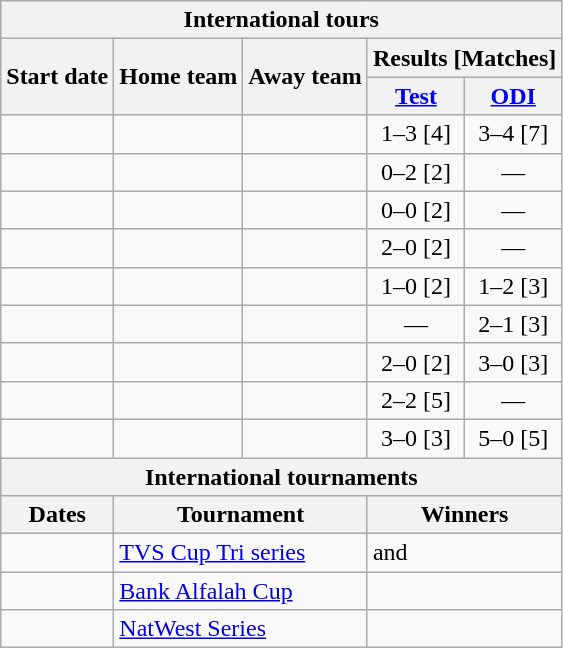<table class="wikitable sortable" style="text-align:center; white-space:nowrap">
<tr>
<th colspan=5>International tours</th>
</tr>
<tr>
<th rowspan=2>Start date</th>
<th rowspan=2>Home team</th>
<th rowspan=2>Away team</th>
<th colspan=2 class="unsortable">Results [Matches]</th>
</tr>
<tr>
<th width=50 class="unsortable"><a href='#'>Test</a></th>
<th width=50 class="unsortable"><a href='#'>ODI</a></th>
</tr>
<tr>
<td style="text-align:left"><a href='#'></a></td>
<td style="text-align:left"></td>
<td style="text-align:left"></td>
<td>1–3 [4]</td>
<td>3–4 [7]</td>
</tr>
<tr>
<td style="text-align:left"><a href='#'></a></td>
<td style="text-align:left"></td>
<td style="text-align:left"></td>
<td>0–2 [2]</td>
<td>—</td>
</tr>
<tr>
<td style="text-align:left"><a href='#'></a></td>
<td style="text-align:left"></td>
<td style="text-align:left"></td>
<td>0–0 [2]</td>
<td>—</td>
</tr>
<tr>
<td style="text-align:left"><a href='#'></a></td>
<td style="text-align:left"></td>
<td style="text-align:left"></td>
<td>2–0 [2]</td>
<td>—</td>
</tr>
<tr>
<td style="text-align:left"><a href='#'></a></td>
<td style="text-align:left"></td>
<td style="text-align:left"></td>
<td>1–0 [2]</td>
<td>1–2 [3]</td>
</tr>
<tr>
<td style="text-align:left"><a href='#'></a></td>
<td style="text-align:left"></td>
<td style="text-align:left"></td>
<td>—</td>
<td>2–1 [3]</td>
</tr>
<tr>
<td style="text-align:left"><a href='#'></a></td>
<td style="text-align:left"></td>
<td style="text-align:left"></td>
<td>2–0 [2]</td>
<td>3–0 [3]</td>
</tr>
<tr>
<td style="text-align:left"><a href='#'></a></td>
<td style="text-align:left"></td>
<td style="text-align:left"></td>
<td>2–2 [5]</td>
<td>—</td>
</tr>
<tr>
<td style="text-align:left"><a href='#'></a></td>
<td style="text-align:left"></td>
<td style="text-align:left"></td>
<td>3–0 [3]</td>
<td>5–0 [5]</td>
</tr>
<tr class="sortbottom">
<th colspan=5>International tournaments</th>
</tr>
<tr class="sortbottom">
<th>Dates</th>
<th colspan=2>Tournament</th>
<th colspan=2>Winners</th>
</tr>
<tr class="sortbottom">
<td style="text-align:left"><a href='#'></a></td>
<td style="text-align:left" colspan=2> <a href='#'>TVS Cup Tri series</a></td>
<td style="text-align:left" colspan=2> and </td>
</tr>
<tr class="sortbottom">
<td style="text-align:left"><a href='#'></a></td>
<td style="text-align:left" colspan=2> <a href='#'>Bank Alfalah Cup</a></td>
<td style="text-align:left" colspan=2></td>
</tr>
<tr class="sortbottom">
<td style="text-align:left"><a href='#'></a></td>
<td style="text-align:left" colspan=2> <a href='#'>NatWest Series</a></td>
<td style="text-align:left" colspan=2></td>
</tr>
</table>
